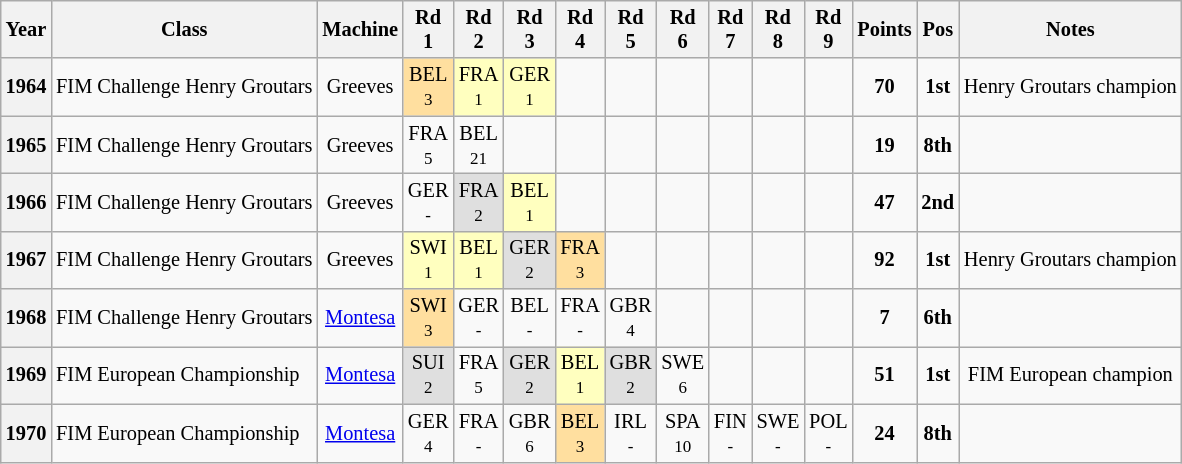<table class="wikitable" style="font-size: 85%; text-align:center">
<tr valign="top">
<th valign="middle">Year</th>
<th valign="middle">Class</th>
<th valign="middle">Machine</th>
<th>Rd<br>1</th>
<th>Rd<br>2</th>
<th>Rd<br>3</th>
<th>Rd<br>4</th>
<th>Rd<br>5</th>
<th>Rd<br>6</th>
<th>Rd<br>7</th>
<th>Rd<br>8</th>
<th>Rd<br>9</th>
<th valign="middle">Points</th>
<th valign="middle">Pos</th>
<th valign="middle">Notes</th>
</tr>
<tr>
<th>1964</th>
<td align="left">FIM Challenge Henry Groutars</td>
<td>Greeves</td>
<td style="background:#FFDF9F;">BEL<br><small>3</small></td>
<td style="background:#FFFFBF;">FRA<br><small>1</small></td>
<td style="background:#FFFFBF;">GER<br><small>1</small></td>
<td></td>
<td></td>
<td></td>
<td></td>
<td></td>
<td></td>
<td><strong>70</strong></td>
<td><strong> 1st</strong></td>
<td>Henry Groutars champion</td>
</tr>
<tr>
<th>1965</th>
<td align="left">FIM Challenge Henry Groutars</td>
<td>Greeves</td>
<td>FRA<br><small>5</small></td>
<td>BEL<br><small>21</small></td>
<td></td>
<td></td>
<td></td>
<td></td>
<td></td>
<td></td>
<td></td>
<td><strong>19</strong></td>
<td><strong>8th</strong></td>
<td></td>
</tr>
<tr>
<th>1966</th>
<td align="left">FIM Challenge Henry Groutars</td>
<td>Greeves</td>
<td>GER<br><small>-</small></td>
<td style="background:#DFDFDF;">FRA<br><small>2</small></td>
<td style="background:#FFFFBF;">BEL<br><small>1</small></td>
<td></td>
<td></td>
<td></td>
<td></td>
<td></td>
<td></td>
<td><strong>47</strong></td>
<td><strong>2nd</strong></td>
<td></td>
</tr>
<tr>
<th>1967</th>
<td align="left">FIM Challenge Henry Groutars</td>
<td>Greeves</td>
<td style="background:#FFFFBF;">SWI<br><small>1</small></td>
<td style="background:#FFFFBF;">BEL<br><small>1</small></td>
<td style="background:#DFDFDF;">GER<br><small>2</small></td>
<td style="background:#FFDF9F;">FRA<br><small>3</small></td>
<td></td>
<td></td>
<td></td>
<td></td>
<td></td>
<td><strong>92</strong></td>
<td><strong>1st</strong></td>
<td>Henry Groutars champion</td>
</tr>
<tr>
<th>1968</th>
<td align="left">FIM Challenge Henry Groutars</td>
<td><a href='#'>Montesa</a></td>
<td style="background:#FFDF9F;">SWI<br><small>3</small></td>
<td>GER<br><small>-</small></td>
<td>BEL<br><small>-</small></td>
<td>FRA<br><small>-</small></td>
<td>GBR<br><small>4</small></td>
<td></td>
<td></td>
<td></td>
<td></td>
<td><strong>7</strong></td>
<td><strong>6th</strong></td>
<td></td>
</tr>
<tr>
<th>1969</th>
<td align="left">FIM European Championship</td>
<td><a href='#'>Montesa</a></td>
<td style="background:#DFDFDF;">SUI<br><small>2</small></td>
<td>FRA<br><small>5</small></td>
<td style="background:#DFDFDF;">GER<br><small>2</small></td>
<td style="background:#FFFFBF;">BEL<br><small>1</small></td>
<td style="background:#DFDFDF;">GBR<br><small>2</small></td>
<td>SWE<br><small>6</small></td>
<td></td>
<td></td>
<td></td>
<td><strong>51</strong></td>
<td><strong>1st</strong></td>
<td>FIM European champion</td>
</tr>
<tr>
<th>1970</th>
<td align="left">FIM European Championship</td>
<td><a href='#'>Montesa</a></td>
<td>GER<br><small>4</small></td>
<td>FRA<br><small>-</small></td>
<td>GBR<br><small>6</small></td>
<td style="background:#FFDF9F;">BEL<br><small>3</small></td>
<td>IRL<br><small>-</small></td>
<td>SPA<br><small>10</small></td>
<td>FIN<br><small>-</small></td>
<td>SWE<br><small>-</small></td>
<td>POL<br><small>-</small></td>
<td><strong>24</strong></td>
<td><strong>8th</strong></td>
<td></td>
</tr>
</table>
